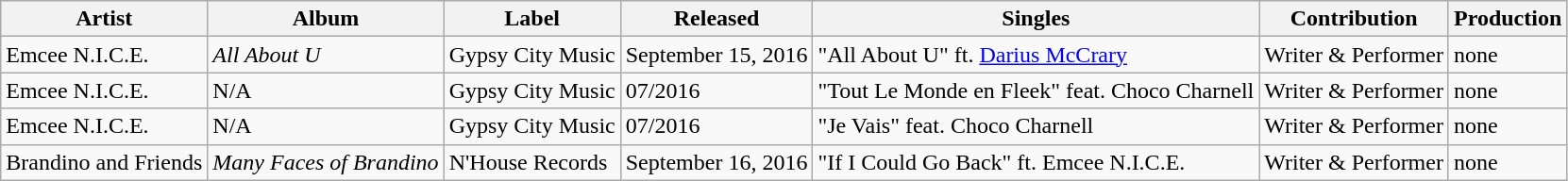<table class="wikitable">
<tr>
<th>Artist</th>
<th>Album</th>
<th>Label</th>
<th>Released</th>
<th>Singles</th>
<th>Contribution</th>
<th>Production</th>
</tr>
<tr>
<td>Emcee N.I.C.E.</td>
<td><em>All About U</em></td>
<td>Gypsy City Music</td>
<td>September 15, 2016</td>
<td>"All About U" ft. <a href='#'>Darius McCrary</a></td>
<td>Writer & Performer</td>
<td>none</td>
</tr>
<tr>
<td>Emcee N.I.C.E.</td>
<td>N/A</td>
<td>Gypsy City Music</td>
<td>07/2016</td>
<td>"Tout Le Monde en Fleek" feat. Choco Charnell</td>
<td>Writer & Performer</td>
<td>none</td>
</tr>
<tr>
<td>Emcee N.I.C.E.</td>
<td>N/A</td>
<td>Gypsy City Music</td>
<td>07/2016</td>
<td>"Je Vais" feat. Choco Charnell</td>
<td>Writer & Performer</td>
<td>none</td>
</tr>
<tr>
<td>Brandino and Friends</td>
<td><em>Many Faces of Brandino</em></td>
<td>N'House Records</td>
<td>September 16, 2016</td>
<td>"If I Could Go Back" ft. Emcee N.I.C.E.</td>
<td>Writer & Performer</td>
<td>none</td>
</tr>
</table>
